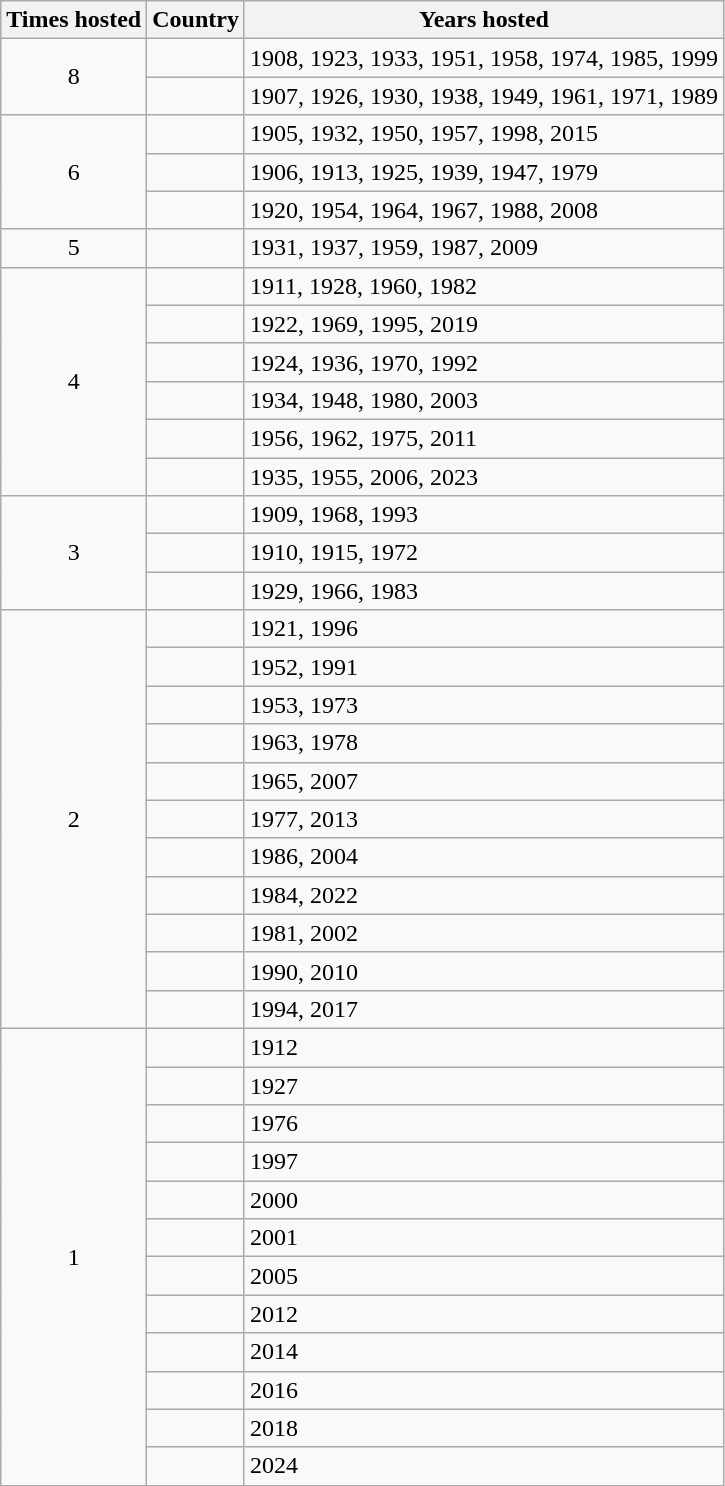<table class="wikitable">
<tr>
<th>Times hosted</th>
<th>Country</th>
<th>Years hosted</th>
</tr>
<tr>
<td rowspan="2" align="center">8</td>
<td></td>
<td>1908, 1923, 1933, 1951, 1958, 1974, 1985, 1999</td>
</tr>
<tr>
<td></td>
<td>1907, 1926, 1930, 1938, 1949, 1961, 1971, 1989</td>
</tr>
<tr>
<td rowspan="3" align="center">6</td>
<td></td>
<td>1905, 1932, 1950, 1957, 1998, 2015</td>
</tr>
<tr>
<td></td>
<td>1906, 1913, 1925, 1939, 1947, 1979</td>
</tr>
<tr>
<td></td>
<td>1920, 1954, 1964, 1967, 1988, 2008</td>
</tr>
<tr>
<td align="center">5</td>
<td></td>
<td>1931, 1937, 1959, 1987, 2009</td>
</tr>
<tr>
<td rowspan="6" align="center">4</td>
<td></td>
<td>1911, 1928, 1960, 1982</td>
</tr>
<tr>
<td></td>
<td>1922, 1969, 1995, 2019</td>
</tr>
<tr>
<td></td>
<td>1924, 1936, 1970, 1992</td>
</tr>
<tr>
<td></td>
<td>1934, 1948, 1980, 2003</td>
</tr>
<tr>
<td></td>
<td>1956, 1962, 1975, 2011</td>
</tr>
<tr>
<td></td>
<td>1935, 1955, 2006, 2023</td>
</tr>
<tr>
<td rowspan="3" align="center">3</td>
<td></td>
<td>1909, 1968, 1993</td>
</tr>
<tr>
<td></td>
<td>1910, 1915, 1972</td>
</tr>
<tr>
<td></td>
<td>1929, 1966, 1983</td>
</tr>
<tr>
<td rowspan="11" align="center">2</td>
<td></td>
<td>1921, 1996</td>
</tr>
<tr>
<td></td>
<td>1952, 1991</td>
</tr>
<tr>
<td></td>
<td>1953, 1973</td>
</tr>
<tr>
<td></td>
<td>1963, 1978</td>
</tr>
<tr>
<td></td>
<td>1965, 2007</td>
</tr>
<tr>
<td></td>
<td>1977, 2013</td>
</tr>
<tr>
<td></td>
<td>1986, 2004</td>
</tr>
<tr>
<td></td>
<td>1984, 2022</td>
</tr>
<tr>
<td></td>
<td>1981, 2002</td>
</tr>
<tr>
<td></td>
<td>1990, 2010</td>
</tr>
<tr>
<td></td>
<td>1994, 2017</td>
</tr>
<tr>
<td rowspan="12" align="center">1</td>
<td></td>
<td>1912</td>
</tr>
<tr>
<td></td>
<td>1927</td>
</tr>
<tr>
<td></td>
<td>1976</td>
</tr>
<tr>
<td></td>
<td>1997</td>
</tr>
<tr>
<td></td>
<td>2000</td>
</tr>
<tr>
<td></td>
<td>2001</td>
</tr>
<tr>
<td></td>
<td>2005</td>
</tr>
<tr>
<td></td>
<td>2012</td>
</tr>
<tr>
<td></td>
<td>2014</td>
</tr>
<tr>
<td></td>
<td>2016</td>
</tr>
<tr>
<td></td>
<td>2018</td>
</tr>
<tr>
<td></td>
<td>2024</td>
</tr>
</table>
